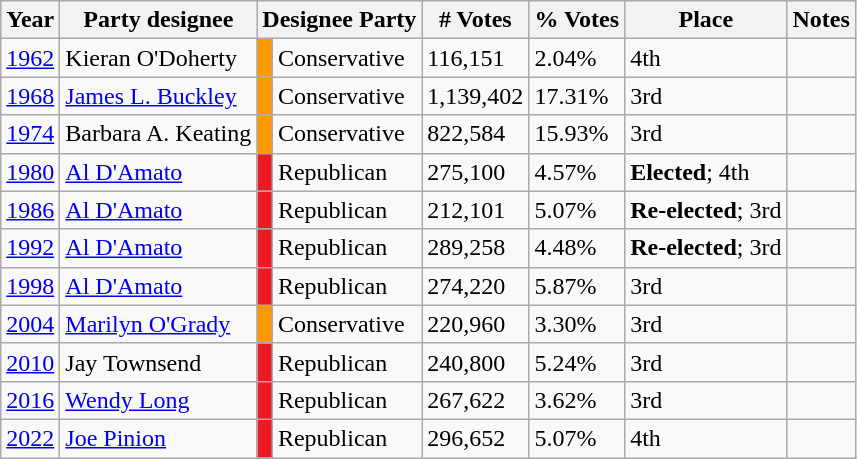<table class=wikitable>
<tr style="background:lightgrey;">
<th>Year</th>
<th>Party designee</th>
<th colspan=2>Designee Party</th>
<th># Votes</th>
<th>% Votes</th>
<th>Place</th>
<th>Notes</th>
</tr>
<tr>
<td><a href='#'>1962</a></td>
<td>Kieran O'Doherty</td>
<th style="background:#f90; width:3px;"></th>
<td>Conservative</td>
<td>116,151</td>
<td>2.04%</td>
<td>4th</td>
<td></td>
</tr>
<tr>
<td><a href='#'>1968</a></td>
<td><a href='#'>James L. Buckley</a></td>
<th style="background:#f90; width:3px;"></th>
<td>Conservative</td>
<td>1,139,402</td>
<td>17.31%</td>
<td>3rd</td>
<td></td>
</tr>
<tr>
<td><a href='#'>1974</a></td>
<td>Barbara A. Keating</td>
<th style="background:#f90; width:3px;"></th>
<td>Conservative</td>
<td>822,584</td>
<td>15.93%</td>
<td>3rd</td>
<td></td>
</tr>
<tr>
<td><a href='#'>1980</a></td>
<td><a href='#'>Al D'Amato</a></td>
<th style="background:#e81b23; width:3px;"></th>
<td>Republican</td>
<td>275,100</td>
<td>4.57%</td>
<td><strong>Elected</strong>; 4th</td>
<td></td>
</tr>
<tr>
<td><a href='#'>1986</a></td>
<td><a href='#'>Al D'Amato</a></td>
<th style="background:#e81b23; width:3px;"></th>
<td>Republican</td>
<td>212,101</td>
<td>5.07%</td>
<td><strong>Re-elected</strong>; 3rd</td>
<td></td>
</tr>
<tr>
<td><a href='#'>1992</a></td>
<td><a href='#'>Al D'Amato</a></td>
<th style="background:#e81b23; width:3px;"></th>
<td>Republican</td>
<td>289,258</td>
<td>4.48%</td>
<td><strong>Re-elected</strong>; 3rd</td>
<td></td>
</tr>
<tr>
<td><a href='#'>1998</a></td>
<td><a href='#'>Al D'Amato</a></td>
<th style="background:#e81b23; width:3px;"></th>
<td>Republican</td>
<td>274,220</td>
<td>5.87%</td>
<td>3rd</td>
<td></td>
</tr>
<tr>
<td><a href='#'>2004</a></td>
<td><a href='#'>Marilyn O'Grady</a></td>
<th style="background:#f90; width:3px;"></th>
<td>Conservative</td>
<td>220,960</td>
<td>3.30%</td>
<td>3rd</td>
<td></td>
</tr>
<tr>
<td><a href='#'>2010</a></td>
<td>Jay Townsend</td>
<th style="background:#e81b23; width:3px;"></th>
<td>Republican</td>
<td>240,800</td>
<td>5.24%</td>
<td>3rd</td>
<td></td>
</tr>
<tr>
<td><a href='#'>2016</a></td>
<td><a href='#'>Wendy Long</a></td>
<th style="background:#e81b23; width:3px;"></th>
<td>Republican</td>
<td>267,622</td>
<td>3.62%</td>
<td>3rd</td>
<td></td>
</tr>
<tr>
<td><a href='#'>2022</a></td>
<td><a href='#'>Joe Pinion</a></td>
<th style="background:#e81b23; width:3px;"></th>
<td>Republican</td>
<td>296,652</td>
<td>5.07%</td>
<td>4th</td>
<td></td>
</tr>
</table>
